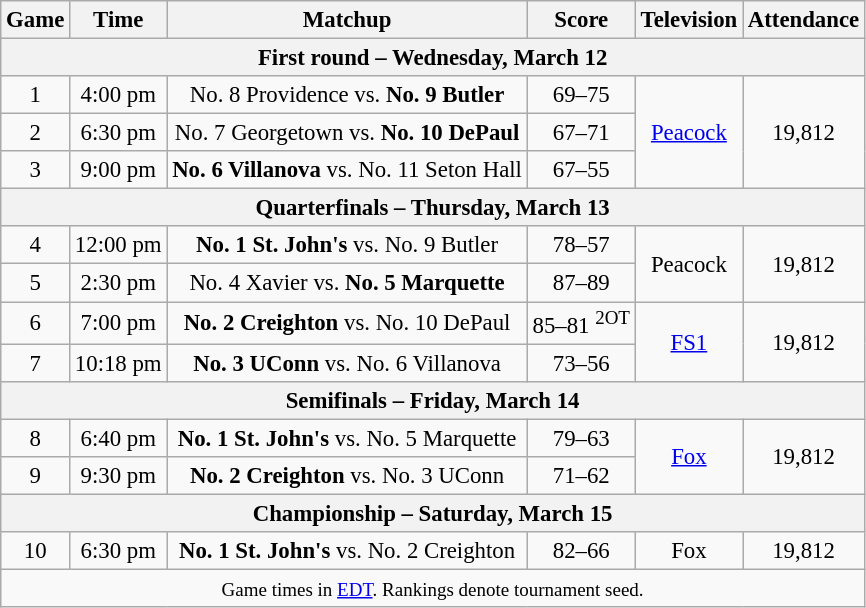<table class="wikitable" style="font-size: 95%;text-align:center">
<tr>
<th>Game</th>
<th>Time</th>
<th>Matchup</th>
<th>Score</th>
<th>Television</th>
<th>Attendance</th>
</tr>
<tr>
<th colspan="6">First round – Wednesday, March 12</th>
</tr>
<tr>
<td>1</td>
<td>4:00 pm</td>
<td>No. 8 Providence vs. <strong>No. 9 Butler</strong></td>
<td>69–75</td>
<td rowspan="3"><a href='#'>Peacock</a></td>
<td rowspan="3">19,812</td>
</tr>
<tr>
<td>2</td>
<td>6:30 pm</td>
<td>No. 7 Georgetown vs. <strong>No. 10 DePaul</strong></td>
<td>67–71</td>
</tr>
<tr>
<td>3</td>
<td>9:00 pm</td>
<td><strong>No. 6 Villanova</strong> vs. No. 11 Seton Hall</td>
<td>67–55</td>
</tr>
<tr>
<th colspan="6">Quarterfinals – Thursday, March 13</th>
</tr>
<tr>
<td>4</td>
<td>12:00 pm</td>
<td><strong>No. 1 St. John's</strong> vs. No. 9 Butler</td>
<td>78–57</td>
<td rowspan="2">Peacock</td>
<td rowspan="2">19,812</td>
</tr>
<tr>
<td>5</td>
<td>2:30 pm</td>
<td>No. 4 Xavier vs. <strong>No. 5 Marquette</strong></td>
<td>87–89</td>
</tr>
<tr>
<td>6</td>
<td>7:00 pm</td>
<td><strong>No. 2 Creighton</strong> vs. No. 10 DePaul</td>
<td>85–81 <sup>2OT</sup></td>
<td rowspan="2"><a href='#'>FS1</a></td>
<td rowspan="2">19,812</td>
</tr>
<tr>
<td>7</td>
<td>10:18 pm</td>
<td><strong>No. 3 UConn</strong> vs. No. 6 Villanova</td>
<td>73–56</td>
</tr>
<tr>
<th colspan="6">Semifinals – Friday, March 14</th>
</tr>
<tr>
<td>8</td>
<td>6:40 pm</td>
<td><strong>No. 1 St. John's</strong> vs. No. 5 Marquette</td>
<td>79–63</td>
<td rowspan="2"><a href='#'>Fox</a></td>
<td rowspan="2">19,812</td>
</tr>
<tr>
<td>9</td>
<td>9:30 pm</td>
<td><strong>No. 2 Creighton</strong> vs. No. 3 UConn</td>
<td>71–62</td>
</tr>
<tr>
<th colspan="6">Championship – Saturday, March 15</th>
</tr>
<tr>
<td>10</td>
<td>6:30 pm</td>
<td><strong>No. 1 St. John's</strong> vs. No. 2 Creighton</td>
<td>82–66</td>
<td>Fox</td>
<td>19,812</td>
</tr>
<tr>
<td colspan="6"><small>Game times in <a href='#'>EDT</a>. Rankings denote tournament seed.</small></td>
</tr>
</table>
